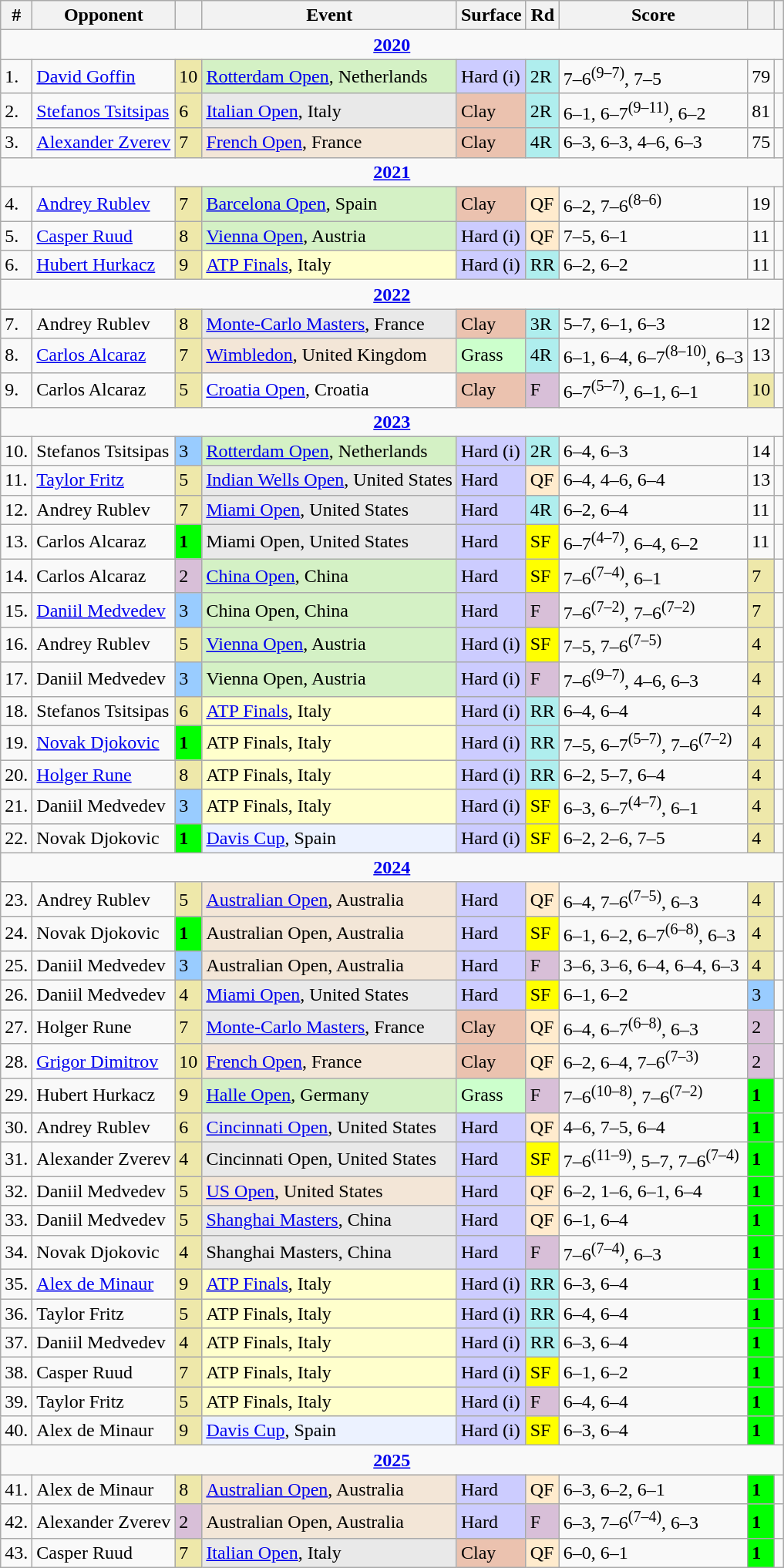<table class="sortable wikitable nowrap">
<tr>
<th class=unsortable>#</th>
<th>Opponent</th>
<th></th>
<th>Event</th>
<th>Surface</th>
<th class=unsortable>Rd</th>
<th class=unsortable>Score</th>
<th class=unsortable></th>
<th class=unsortable></th>
</tr>
<tr>
<td colspan=9 style=text-align:center><strong><a href='#'>2020</a></strong></td>
</tr>
<tr>
<td>1.</td>
<td> <a href='#'>David Goffin</a></td>
<td bgcolor=eee8aa>10</td>
<td bgcolor=d4f1c5><a href='#'>Rotterdam Open</a>, Netherlands</td>
<td bgcolor=ccccff>Hard (i)</td>
<td bgcolor=afeeee>2R</td>
<td>7–6<sup>(9–7)</sup>, 7–5</td>
<td>79</td>
<td></td>
</tr>
<tr>
<td>2.</td>
<td> <a href='#'>Stefanos Tsitsipas</a></td>
<td bgcolor=eee8aa>6</td>
<td bgcolor=e9e9e9><a href='#'>Italian Open</a>, Italy</td>
<td bgcolor=ebc2af>Clay</td>
<td bgcolor=afeeee>2R</td>
<td>6–1, 6–7<sup>(9–11)</sup>, 6–2</td>
<td>81</td>
<td></td>
</tr>
<tr>
<td>3.</td>
<td> <a href='#'>Alexander Zverev</a></td>
<td bgcolor=eee8aa>7</td>
<td bgcolor=f3e6d7><a href='#'>French Open</a>, France</td>
<td bgcolor=ebc2af>Clay</td>
<td bgcolor=afeeee>4R</td>
<td>6–3, 6–3, 4–6, 6–3</td>
<td>75</td>
<td></td>
</tr>
<tr>
<td colspan=9 style=text-align:center><strong><a href='#'>2021</a></strong></td>
</tr>
<tr>
<td>4.</td>
<td> <a href='#'>Andrey Rublev</a></td>
<td bgcolor=eee8aa>7</td>
<td bgcolor=d4f1c5><a href='#'>Barcelona Open</a>, Spain</td>
<td bgcolor=ebc2af>Clay</td>
<td bgcolor=ffebcd>QF</td>
<td>6–2, 7–6<sup>(8–6)</sup></td>
<td>19</td>
<td></td>
</tr>
<tr>
<td>5.</td>
<td> <a href='#'>Casper Ruud</a></td>
<td bgcolor=eee8aa>8</td>
<td bgcolor=d4f1c5><a href='#'>Vienna Open</a>, Austria</td>
<td bgcolor=ccccff>Hard (i)</td>
<td bgcolor=ffebcd>QF</td>
<td>7–5, 6–1</td>
<td>11</td>
<td></td>
</tr>
<tr>
<td>6.</td>
<td> <a href='#'>Hubert Hurkacz</a></td>
<td bgcolor=eee8aa>9</td>
<td bgcolor=ffffcc><a href='#'>ATP Finals</a>, Italy</td>
<td bgcolor=ccccff>Hard (i)</td>
<td bgcolor=afeeee>RR</td>
<td>6–2, 6–2</td>
<td>11</td>
<td></td>
</tr>
<tr>
<td colspan=9 style=text-align:center><strong><a href='#'>2022</a></strong></td>
</tr>
<tr>
<td>7.</td>
<td> Andrey Rublev</td>
<td bgcolor=eee8aa>8</td>
<td bgcolor=e9e9e9><a href='#'>Monte-Carlo Masters</a>, France</td>
<td bgcolor=ebc2af>Clay</td>
<td bgcolor=afeeee>3R</td>
<td>5–7, 6–1, 6–3</td>
<td>12</td>
<td></td>
</tr>
<tr>
<td>8.</td>
<td> <a href='#'>Carlos Alcaraz</a></td>
<td bgcolor=eee8aa>7</td>
<td bgcolor=f3e6d7><a href='#'>Wimbledon</a>, United Kingdom</td>
<td bgcolor=ccffcc>Grass</td>
<td bgcolor=afeeee>4R</td>
<td>6–1, 6–4, 6–7<sup>(8–10)</sup>, 6–3</td>
<td>13</td>
<td></td>
</tr>
<tr>
<td>9.</td>
<td> Carlos Alcaraz</td>
<td bgcolor=eee8aa>5</td>
<td><a href='#'>Croatia Open</a>, Croatia</td>
<td bgcolor=ebc2af>Clay</td>
<td bgcolor=thistle>F</td>
<td>6–7<sup>(5–7)</sup>, 6–1, 6–1</td>
<td bgcolor=eee8aa>10</td>
<td></td>
</tr>
<tr>
<td colspan=9 style=text-align:center><strong><a href='#'>2023</a></strong></td>
</tr>
<tr>
<td>10.</td>
<td> Stefanos Tsitsipas</td>
<td bgcolor=99ccff>3</td>
<td bgcolor=d4f1c5><a href='#'>Rotterdam Open</a>, Netherlands</td>
<td bgcolor=ccccff>Hard (i)</td>
<td bgcolor=afeeee>2R</td>
<td>6–4, 6–3</td>
<td>14</td>
<td></td>
</tr>
<tr>
<td>11.</td>
<td> <a href='#'>Taylor Fritz</a></td>
<td bgcolor=eee8aa>5</td>
<td bgcolor=e9e9e9><a href='#'>Indian Wells Open</a>, United States</td>
<td bgcolor=ccccff>Hard</td>
<td bgcolor=ffebcd>QF</td>
<td>6–4, 4–6, 6–4</td>
<td>13</td>
<td></td>
</tr>
<tr>
<td>12.</td>
<td> Andrey Rublev</td>
<td bgcolor=eee8aa>7</td>
<td bgcolor=e9e9e9><a href='#'>Miami Open</a>, United States</td>
<td bgcolor=ccccff>Hard</td>
<td bgcolor=afeeee>4R</td>
<td>6–2, 6–4</td>
<td>11</td>
<td></td>
</tr>
<tr>
<td>13.</td>
<td> Carlos Alcaraz</td>
<td bgcolor=lime><strong>1</strong></td>
<td bgcolor=e9e9e9>Miami Open, United States</td>
<td bgcolor=ccccff>Hard</td>
<td bgcolor=yellow>SF</td>
<td>6–7<sup>(4–7)</sup>, 6–4, 6–2</td>
<td>11</td>
<td></td>
</tr>
<tr>
<td>14.</td>
<td> Carlos Alcaraz</td>
<td bgcolor=thistle>2</td>
<td bgcolor=d4f1c5><a href='#'>China Open</a>, China</td>
<td bgcolor=ccccff>Hard</td>
<td bgcolor=yellow>SF</td>
<td>7–6<sup>(7–4)</sup>, 6–1</td>
<td bgcolor=eee8aa>7</td>
<td></td>
</tr>
<tr>
<td>15.</td>
<td> <a href='#'>Daniil Medvedev</a></td>
<td bgcolor=99ccff>3</td>
<td bgcolor=d4f1c5>China Open, China</td>
<td bgcolor=ccccff>Hard</td>
<td bgcolor=thistle>F</td>
<td>7–6<sup>(7–2)</sup>, 7–6<sup>(7–2)</sup></td>
<td bgcolor=eee8aa>7</td>
<td></td>
</tr>
<tr>
<td>16.</td>
<td> Andrey Rublev</td>
<td bgcolor=eee8aa>5</td>
<td bgcolor=d4f1c5><a href='#'>Vienna Open</a>, Austria</td>
<td bgcolor=ccccff>Hard (i)</td>
<td bgcolor=yellow>SF</td>
<td>7–5, 7–6<sup>(7–5)</sup></td>
<td bgcolor=eee8aa>4</td>
<td></td>
</tr>
<tr>
<td>17.</td>
<td> Daniil Medvedev</td>
<td bgcolor=99ccff>3</td>
<td bgcolor=d4f1c5>Vienna Open, Austria</td>
<td bgcolor=ccccff>Hard (i)</td>
<td bgcolor=thistle>F</td>
<td>7–6<sup>(9–7)</sup>, 4–6, 6–3</td>
<td bgcolor=eee8aa>4</td>
<td></td>
</tr>
<tr>
<td>18.</td>
<td> Stefanos Tsitsipas</td>
<td bgcolor=eee8aa>6</td>
<td bgcolor=ffffcc><a href='#'>ATP Finals</a>, Italy</td>
<td bgcolor=ccccff>Hard (i)</td>
<td bgcolor=afeeee>RR</td>
<td>6–4, 6–4</td>
<td bgcolor=eee8aa>4</td>
<td></td>
</tr>
<tr>
<td>19.</td>
<td> <a href='#'>Novak Djokovic</a></td>
<td bgcolor=lime><strong>1</strong></td>
<td bgcolor=ffffcc>ATP Finals, Italy</td>
<td bgcolor=ccccff>Hard (i)</td>
<td bgcolor=afeeee>RR</td>
<td>7–5, 6–7<sup>(5–7)</sup>, 7–6<sup>(7–2)</sup></td>
<td bgcolor=eee8aa>4</td>
<td></td>
</tr>
<tr>
<td>20.</td>
<td> <a href='#'>Holger Rune</a></td>
<td bgcolor=eee8aa>8</td>
<td bgcolor=ffffcc>ATP Finals, Italy</td>
<td bgcolor=ccccff>Hard (i)</td>
<td bgcolor=afeeee>RR</td>
<td>6–2, 5–7, 6–4</td>
<td bgcolor=eee8aa>4</td>
<td></td>
</tr>
<tr>
<td>21.</td>
<td> Daniil Medvedev</td>
<td bgcolor=99ccff>3</td>
<td bgcolor=ffffcc>ATP Finals, Italy</td>
<td bgcolor=ccccff>Hard (i)</td>
<td bgcolor=yellow>SF</td>
<td>6–3, 6–7<sup>(4–7)</sup>, 6–1</td>
<td bgcolor=eee8aa>4</td>
<td></td>
</tr>
<tr>
<td>22.</td>
<td> Novak Djokovic</td>
<td bgcolor=lime><strong>1</strong></td>
<td bgcolor=ecf2ff><a href='#'>Davis Cup</a>, Spain</td>
<td bgcolor=ccccff>Hard (i)</td>
<td bgcolor=yellow>SF</td>
<td>6–2, 2–6, 7–5</td>
<td bgcolor=eee8aa>4</td>
<td></td>
</tr>
<tr>
<td colspan=12 style=text-align:center><strong><a href='#'>2024</a></strong></td>
</tr>
<tr>
<td>23.</td>
<td> Andrey Rublev</td>
<td bgcolor=eee8aa>5</td>
<td bgcolor=f3e6d7><a href='#'>Australian Open</a>, Australia</td>
<td bgcolor=ccccff>Hard</td>
<td bgcolor=ffebcd>QF</td>
<td>6–4, 7–6<sup>(7–5)</sup>, 6–3</td>
<td bgcolor=eee8aa>4</td>
<td></td>
</tr>
<tr>
<td>24.</td>
<td> Novak Djokovic</td>
<td bgcolor=lime><strong>1</strong></td>
<td bgcolor=f3e6d7>Australian Open, Australia</td>
<td bgcolor=ccccff>Hard</td>
<td bgcolor=yellow>SF</td>
<td>6–1, 6–2, 6–7<sup>(6–8)</sup>, 6–3</td>
<td bgcolor=eee8aa>4</td>
<td></td>
</tr>
<tr>
<td>25.</td>
<td> Daniil Medvedev</td>
<td bgcolor=99ccff>3</td>
<td bgcolor=f3e6d7>Australian Open, Australia</td>
<td bgcolor=ccccff>Hard</td>
<td bgcolor=thistle>F</td>
<td>3–6, 3–6, 6–4, 6–4, 6–3</td>
<td bgcolor=eee8aa>4</td>
<td></td>
</tr>
<tr>
<td>26.</td>
<td> Daniil Medvedev</td>
<td bgcolor=eee8aa>4</td>
<td bgcolor=e9e9e9><a href='#'>Miami Open</a>, United States</td>
<td bgcolor=ccccff>Hard</td>
<td bgcolor=yellow>SF</td>
<td>6–1, 6–2</td>
<td bgcolor=99ccff>3</td>
<td></td>
</tr>
<tr>
<td>27.</td>
<td> Holger Rune</td>
<td bgcolor=eee8aa>7</td>
<td bgcolor=e9e9e9><a href='#'>Monte-Carlo Masters</a>, France</td>
<td bgcolor=ebc2af>Clay</td>
<td bgcolor=ffebcd>QF</td>
<td>6–4, 6–7<sup>(6–8)</sup>, 6–3</td>
<td bgcolor=thistle>2</td>
<td></td>
</tr>
<tr>
<td>28.</td>
<td> <a href='#'>Grigor Dimitrov</a></td>
<td bgcolor=eee8aa>10</td>
<td bgcolor=f3e6d7><a href='#'>French Open</a>, France</td>
<td bgcolor=ebc2af>Clay</td>
<td bgcolor=ffebcd>QF</td>
<td>6–2, 6–4, 7–6<sup>(7–3)</sup></td>
<td bgcolor=thistle>2</td>
<td></td>
</tr>
<tr>
<td>29.</td>
<td> Hubert Hurkacz</td>
<td bgcolor=eee8aa>9</td>
<td bgcolor=d4f1c5><a href='#'>Halle Open</a>, Germany</td>
<td bgcolor=ccffcc>Grass</td>
<td bgcolor=thistle>F</td>
<td>7–6<sup>(10–8)</sup>, 7–6<sup>(7–2)</sup></td>
<td bgcolor=lime><strong>1</strong></td>
<td></td>
</tr>
<tr>
<td>30.</td>
<td> Andrey Rublev</td>
<td bgcolor=eee8aa>6</td>
<td bgcolor=e9e9e9><a href='#'>Cincinnati Open</a>, United States</td>
<td bgcolor=ccccff>Hard</td>
<td bgcolor=ffebcd>QF</td>
<td>4–6, 7–5, 6–4</td>
<td bgcolor=lime><strong>1</strong></td>
<td></td>
</tr>
<tr>
<td>31.</td>
<td> Alexander Zverev</td>
<td bgcolor=eee8aa>4</td>
<td bgcolor=e9e9e9>Cincinnati Open, United States</td>
<td bgcolor=ccccff>Hard</td>
<td bgcolor=yellow>SF</td>
<td>7–6<sup>(11–9)</sup>, 5–7, 7–6<sup>(7–4)</sup></td>
<td bgcolor=lime><strong>1</strong></td>
<td></td>
</tr>
<tr>
<td>32.</td>
<td> Daniil Medvedev</td>
<td bgcolor=eee8aa>5</td>
<td bgcolor=f3e6d7><a href='#'>US Open</a>, United States</td>
<td bgcolor=ccccff>Hard</td>
<td bgcolor=ffebcd>QF</td>
<td>6–2, 1–6, 6–1, 6–4</td>
<td bgcolor=lime><strong>1</strong></td>
<td></td>
</tr>
<tr>
<td>33.</td>
<td> Daniil Medvedev</td>
<td bgcolor=eee8aa>5</td>
<td bgcolor=e9e9e9><a href='#'>Shanghai Masters</a>, China</td>
<td bgcolor=ccccff>Hard</td>
<td bgcolor=ffebcd>QF</td>
<td>6–1, 6–4</td>
<td bgcolor=lime><strong>1</strong></td>
<td></td>
</tr>
<tr>
<td>34.</td>
<td> Novak Djokovic</td>
<td bgcolor=eee8aa>4</td>
<td bgcolor=e9e9e9>Shanghai Masters, China</td>
<td bgcolor=ccccff>Hard</td>
<td bgcolor=thistle>F</td>
<td>7–6<sup>(7–4)</sup>, 6–3</td>
<td bgcolor=lime><strong>1</strong></td>
<td></td>
</tr>
<tr>
<td>35.</td>
<td> <a href='#'>Alex de Minaur</a></td>
<td bgcolor=eee8aa>9</td>
<td bgcolor=ffffcc><a href='#'>ATP Finals</a>, Italy</td>
<td bgcolor=ccccff>Hard (i)</td>
<td bgcolor=afeeee>RR</td>
<td>6–3, 6–4</td>
<td bgcolor=lime><strong>1</strong></td>
<td></td>
</tr>
<tr>
<td>36.</td>
<td> Taylor Fritz</td>
<td bgcolor=eee8aa>5</td>
<td bgcolor=ffffcc>ATP Finals, Italy</td>
<td bgcolor=ccccff>Hard (i)</td>
<td bgcolor=afeeee>RR</td>
<td>6–4, 6–4</td>
<td bgcolor=lime><strong>1</strong></td>
<td></td>
</tr>
<tr>
<td>37.</td>
<td> Daniil Medvedev</td>
<td bgcolor=eee8aa>4</td>
<td bgcolor=ffffcc>ATP Finals, Italy</td>
<td bgcolor=ccccff>Hard (i)</td>
<td bgcolor=afeeee>RR</td>
<td>6–3, 6–4</td>
<td bgcolor=lime><strong>1</strong></td>
<td></td>
</tr>
<tr>
<td>38.</td>
<td> Casper Ruud</td>
<td bgcolor=eee8aa>7</td>
<td bgcolor=ffffcc>ATP Finals, Italy</td>
<td bgcolor=ccccff>Hard (i)</td>
<td bgcolor=yellow>SF</td>
<td>6–1, 6–2</td>
<td bgcolor=lime><strong>1</strong></td>
<td></td>
</tr>
<tr>
<td>39.</td>
<td> Taylor Fritz</td>
<td bgcolor=eee8aa>5</td>
<td bgcolor=ffffcc>ATP Finals, Italy</td>
<td bgcolor=ccccff>Hard (i)</td>
<td bgcolor=thistle>F</td>
<td>6–4, 6–4</td>
<td bgcolor=lime><strong>1</strong></td>
<td></td>
</tr>
<tr>
<td>40.</td>
<td> Alex de Minaur</td>
<td bgcolor=eee8aa>9</td>
<td bgcolor=ecf2ff><a href='#'>Davis Cup</a>, Spain</td>
<td bgcolor=ccccff>Hard (i)</td>
<td bgcolor=yellow>SF</td>
<td>6–3, 6–4</td>
<td bgcolor=lime><strong>1</strong></td>
<td></td>
</tr>
<tr>
<td colspan=12 style=text-align:center><strong><a href='#'>2025</a></strong></td>
</tr>
<tr>
<td>41.</td>
<td> Alex de Minaur</td>
<td bgcolor=eee8aa>8</td>
<td bgcolor=f3e6d7><a href='#'>Australian Open</a>, Australia</td>
<td bgcolor=ccccff>Hard</td>
<td bgcolor=ffebcd>QF</td>
<td>6–3, 6–2, 6–1</td>
<td bgcolor=lime><strong>1</strong></td>
<td></td>
</tr>
<tr>
<td>42.</td>
<td> Alexander Zverev</td>
<td bgcolor=thistle>2</td>
<td bgcolor=f3e6d7>Australian Open, Australia</td>
<td bgcolor=ccccff>Hard</td>
<td bgcolor=thistle>F</td>
<td>6–3, 7–6<sup>(7–4)</sup>, 6–3</td>
<td bgcolor=lime><strong>1</strong></td>
<td></td>
</tr>
<tr>
<td>43.</td>
<td> Casper Ruud</td>
<td bgcolor=eee8aa>7</td>
<td bgcolor=e9e9e9><a href='#'>Italian Open</a>, Italy</td>
<td bgcolor=ebc2af>Clay</td>
<td bgcolor=ffebcd>QF</td>
<td>6–0, 6–1</td>
<td bgcolor=lime><strong>1</strong></td>
<td></td>
</tr>
</table>
